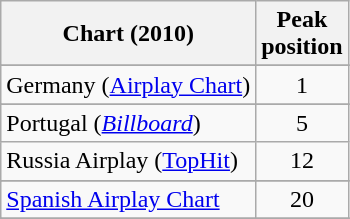<table class="wikitable sortable">
<tr>
<th>Chart (2010)</th>
<th>Peak<br>position</th>
</tr>
<tr>
</tr>
<tr>
</tr>
<tr>
</tr>
<tr>
</tr>
<tr>
</tr>
<tr>
</tr>
<tr>
</tr>
<tr>
</tr>
<tr>
</tr>
<tr>
</tr>
<tr>
</tr>
<tr>
<td>Germany (<a href='#'>Airplay Chart</a>)</td>
<td style="text-align:center;">1</td>
</tr>
<tr>
</tr>
<tr>
</tr>
<tr>
</tr>
<tr>
</tr>
<tr>
</tr>
<tr>
</tr>
<tr>
<td>Portugal (<em><a href='#'>Billboard</a></em>)</td>
<td style="text-align:center;">5</td>
</tr>
<tr>
<td>Russia Airplay (<a href='#'>TopHit</a>)</td>
<td style="text-align:center;">12</td>
</tr>
<tr>
</tr>
<tr>
</tr>
<tr>
<td><a href='#'>Spanish Airplay Chart</a></td>
<td style="text-align:center;">20</td>
</tr>
<tr>
</tr>
<tr>
</tr>
<tr>
</tr>
<tr>
</tr>
<tr>
</tr>
<tr>
</tr>
<tr>
</tr>
</table>
